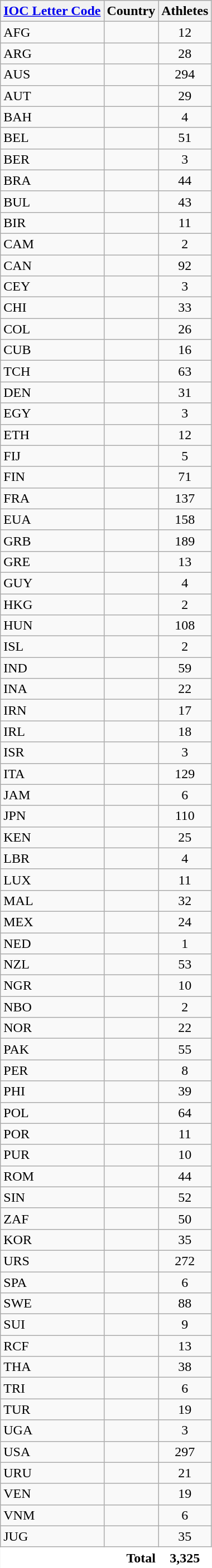<table class="wikitable collapsible collapsed sortable" style="border:0;">
<tr>
<th><a href='#'>IOC Letter Code</a></th>
<th>Country</th>
<th>Athletes</th>
</tr>
<tr>
<td>AFG</td>
<td></td>
<td align=center>12</td>
</tr>
<tr>
<td>ARG</td>
<td></td>
<td align=center>28</td>
</tr>
<tr>
<td>AUS</td>
<td></td>
<td align=center>294</td>
</tr>
<tr>
<td>AUT</td>
<td></td>
<td align=center>29</td>
</tr>
<tr>
<td>BAH</td>
<td></td>
<td align=center>4</td>
</tr>
<tr>
<td>BEL</td>
<td></td>
<td align=center>51</td>
</tr>
<tr>
<td>BER</td>
<td></td>
<td align=center>3</td>
</tr>
<tr>
<td>BRA</td>
<td></td>
<td align=center>44</td>
</tr>
<tr>
<td>BUL</td>
<td></td>
<td align=center>43</td>
</tr>
<tr>
<td>BIR</td>
<td></td>
<td align=center>11</td>
</tr>
<tr>
<td>CAM</td>
<td></td>
<td align=center>2</td>
</tr>
<tr>
<td>CAN</td>
<td></td>
<td align=center>92</td>
</tr>
<tr>
<td>CEY</td>
<td></td>
<td align=center>3</td>
</tr>
<tr>
<td>CHI</td>
<td></td>
<td align=center>33</td>
</tr>
<tr>
<td>COL</td>
<td></td>
<td align=center>26</td>
</tr>
<tr>
<td>CUB</td>
<td></td>
<td align=center>16</td>
</tr>
<tr>
<td>TCH</td>
<td></td>
<td align=center>63</td>
</tr>
<tr>
<td>DEN</td>
<td></td>
<td align=center>31</td>
</tr>
<tr>
<td>EGY</td>
<td></td>
<td align=center>3</td>
</tr>
<tr>
<td>ETH</td>
<td></td>
<td align=center>12</td>
</tr>
<tr>
<td>FIJ</td>
<td></td>
<td align=center>5</td>
</tr>
<tr>
<td>FIN</td>
<td></td>
<td align=center>71</td>
</tr>
<tr>
<td>FRA</td>
<td></td>
<td align=center>137</td>
</tr>
<tr>
<td>EUA</td>
<td></td>
<td align=center>158</td>
</tr>
<tr>
<td>GRB</td>
<td></td>
<td align=center>189</td>
</tr>
<tr>
<td>GRE</td>
<td></td>
<td align=center>13</td>
</tr>
<tr>
<td>GUY</td>
<td></td>
<td align=center>4</td>
</tr>
<tr>
<td>HKG</td>
<td></td>
<td align=center>2</td>
</tr>
<tr>
<td>HUN</td>
<td></td>
<td align=center>108</td>
</tr>
<tr>
<td>ISL</td>
<td></td>
<td align=center>2</td>
</tr>
<tr>
<td>IND</td>
<td></td>
<td align=center>59</td>
</tr>
<tr>
<td>INA</td>
<td></td>
<td align=center>22</td>
</tr>
<tr>
<td>IRN</td>
<td></td>
<td align=center>17</td>
</tr>
<tr>
<td>IRL</td>
<td></td>
<td align=center>18</td>
</tr>
<tr>
<td>ISR</td>
<td></td>
<td align=center>3</td>
</tr>
<tr>
<td>ITA</td>
<td></td>
<td align=center>129</td>
</tr>
<tr>
<td>JAM</td>
<td></td>
<td align=center>6</td>
</tr>
<tr>
<td>JPN</td>
<td></td>
<td align=center>110</td>
</tr>
<tr>
<td>KEN</td>
<td></td>
<td align=center>25</td>
</tr>
<tr>
<td>LBR</td>
<td></td>
<td align=center>4</td>
</tr>
<tr>
<td>LUX</td>
<td></td>
<td align=center>11</td>
</tr>
<tr>
<td>MAL</td>
<td></td>
<td align=center>32</td>
</tr>
<tr>
<td>MEX</td>
<td></td>
<td align=center>24</td>
</tr>
<tr>
<td>NED</td>
<td></td>
<td align=center>1</td>
</tr>
<tr>
<td>NZL</td>
<td></td>
<td align=center>53</td>
</tr>
<tr>
<td>NGR</td>
<td></td>
<td align=center>10</td>
</tr>
<tr>
<td>NBO</td>
<td></td>
<td align=center>2</td>
</tr>
<tr>
<td>NOR</td>
<td></td>
<td align=center>22</td>
</tr>
<tr>
<td>PAK</td>
<td></td>
<td align=center>55</td>
</tr>
<tr>
<td>PER</td>
<td></td>
<td align=center>8</td>
</tr>
<tr>
<td>PHI</td>
<td></td>
<td align=center>39</td>
</tr>
<tr>
<td>POL</td>
<td></td>
<td align=center>64</td>
</tr>
<tr>
<td>POR</td>
<td></td>
<td align=center>11</td>
</tr>
<tr>
<td>PUR</td>
<td></td>
<td align=center>10</td>
</tr>
<tr>
<td>ROM</td>
<td></td>
<td align=center>44</td>
</tr>
<tr>
<td>SIN</td>
<td></td>
<td align=center>52</td>
</tr>
<tr>
<td>ZAF</td>
<td></td>
<td align=center>50</td>
</tr>
<tr>
<td>KOR</td>
<td></td>
<td align=center>35</td>
</tr>
<tr>
<td>URS</td>
<td></td>
<td align=center>272</td>
</tr>
<tr>
<td>SPA</td>
<td></td>
<td align=center>6</td>
</tr>
<tr>
<td>SWE</td>
<td></td>
<td align=center>88</td>
</tr>
<tr>
<td>SUI</td>
<td></td>
<td align=center>9</td>
</tr>
<tr>
<td>RCF</td>
<td></td>
<td align=center>13</td>
</tr>
<tr>
<td>THA</td>
<td></td>
<td align=center>38</td>
</tr>
<tr>
<td>TRI</td>
<td></td>
<td align=center>6</td>
</tr>
<tr>
<td>TUR</td>
<td></td>
<td align=center>19</td>
</tr>
<tr>
<td>UGA</td>
<td></td>
<td align=center>3</td>
</tr>
<tr>
<td>USA</td>
<td></td>
<td align=center>297</td>
</tr>
<tr>
<td>URU</td>
<td></td>
<td align=center>21</td>
</tr>
<tr>
<td>VEN</td>
<td></td>
<td align=center>19</td>
</tr>
<tr>
<td>VNM</td>
<td></td>
<td align=center>6</td>
</tr>
<tr>
<td>JUG</td>
<td></td>
<td align=center>35</td>
</tr>
<tr class="sortbottom">
<td colspan=2; style="text-align:right; border:0px; background:#fff;"><strong>Total</strong></td>
<td style="text-align:center; border:0px; background:#fff;"><strong>3,325</strong></td>
</tr>
<tr>
</tr>
</table>
